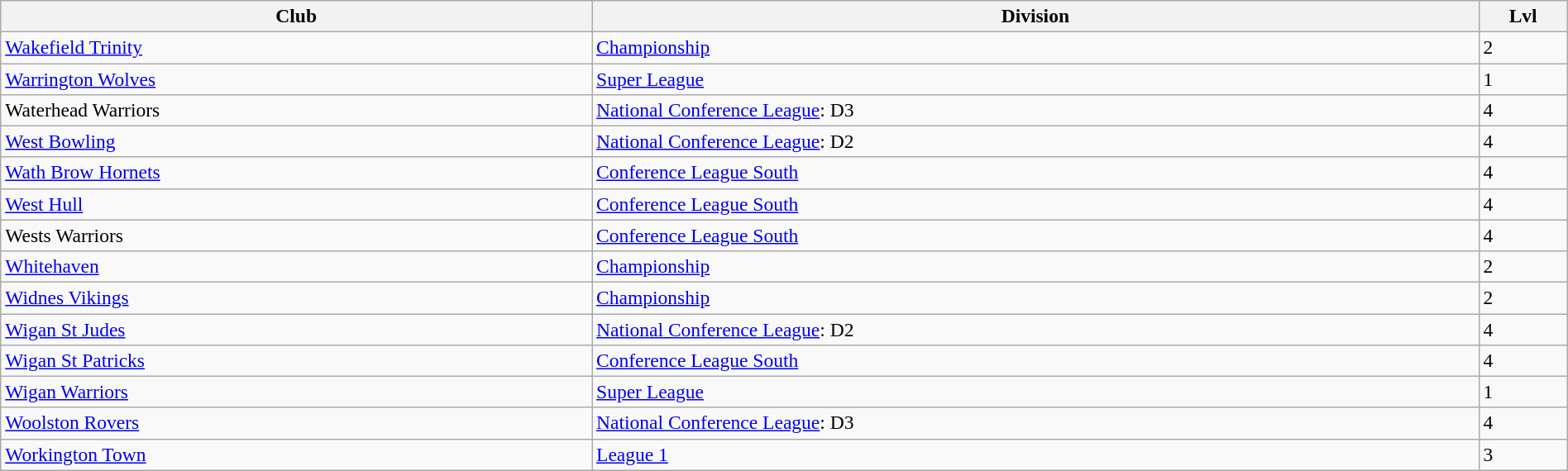<table class="wikitable sortable" width=100% style="font-size:98%">
<tr>
<th width=20%>Club</th>
<th width=30%>Division</th>
<th width=3%>Lvl</th>
</tr>
<tr>
<td> <a href='#'>Wakefield Trinity</a></td>
<td><a href='#'>Championship</a></td>
<td>2</td>
</tr>
<tr>
<td> <a href='#'>Warrington Wolves</a></td>
<td><a href='#'>Super League</a></td>
<td>1</td>
</tr>
<tr>
<td>Waterhead Warriors</td>
<td><a href='#'>National Conference League</a>: D3</td>
<td>4</td>
</tr>
<tr>
<td><a href='#'>West Bowling</a></td>
<td><a href='#'>National Conference League</a>: D2</td>
<td>4</td>
</tr>
<tr>
<td><a href='#'>Wath Brow Hornets</a></td>
<td><a href='#'>Conference League South</a></td>
<td>4</td>
</tr>
<tr>
<td><a href='#'>West Hull</a></td>
<td><a href='#'>Conference League South</a></td>
<td>4</td>
</tr>
<tr>
<td>Wests Warriors</td>
<td><a href='#'>Conference League South</a></td>
<td>4</td>
</tr>
<tr>
<td> <a href='#'>Whitehaven</a></td>
<td><a href='#'>Championship</a></td>
<td>2</td>
</tr>
<tr>
<td> <a href='#'>Widnes Vikings</a></td>
<td><a href='#'>Championship</a></td>
<td>2</td>
</tr>
<tr>
<td><a href='#'>Wigan St Judes</a></td>
<td><a href='#'>National Conference League</a>: D2</td>
<td>4</td>
</tr>
<tr>
<td><a href='#'>Wigan St Patricks</a></td>
<td><a href='#'>Conference League South</a></td>
<td>4</td>
</tr>
<tr>
<td> <a href='#'>Wigan Warriors</a></td>
<td><a href='#'>Super League</a></td>
<td>1</td>
</tr>
<tr>
<td><a href='#'>Woolston Rovers</a></td>
<td><a href='#'>National Conference League</a>: D3</td>
<td>4</td>
</tr>
<tr>
<td> <a href='#'>Workington Town</a></td>
<td><a href='#'>League 1</a></td>
<td>3</td>
</tr>
</table>
